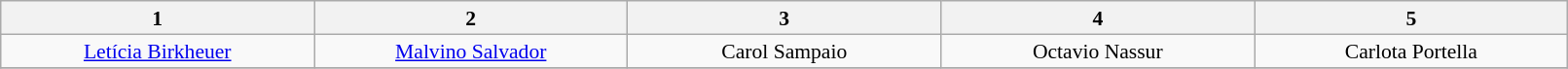<table class="wikitable" style="font-size:90%; line-height:16px; text-align:center" width="85%">
<tr>
<th>1</th>
<th>2</th>
<th>3</th>
<th>4</th>
<th>5</th>
</tr>
<tr>
<td width=150><a href='#'>Letícia Birkheuer</a></td>
<td width=150><a href='#'>Malvino Salvador</a></td>
<td width=150>Carol Sampaio</td>
<td width=150>Octavio Nassur</td>
<td width=150>Carlota Portella</td>
</tr>
<tr>
</tr>
</table>
